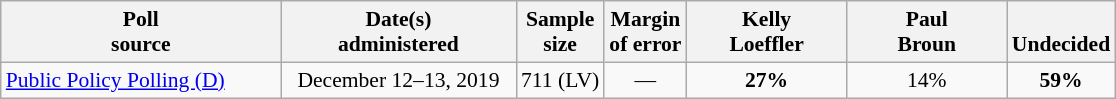<table class="wikitable" style="font-size:90%;text-align:center;">
<tr valign= bottom>
<th style="width:180px;">Poll<br>source</th>
<th style="width:150px;">Date(s)<br>administered</th>
<th class=small>Sample<br>size</th>
<th>Margin<br>of error</th>
<th style="width:100px;">Kelly<br>Loeffler</th>
<th style="width:100px;">Paul<br>Broun</th>
<th>Undecided</th>
</tr>
<tr>
<td style="text-align:left;"><a href='#'>Public Policy Polling (D)</a></td>
<td>December 12–13, 2019</td>
<td>711 (LV)</td>
<td>—</td>
<td><strong>27%</strong></td>
<td>14%</td>
<td><strong>59%</strong></td>
</tr>
</table>
